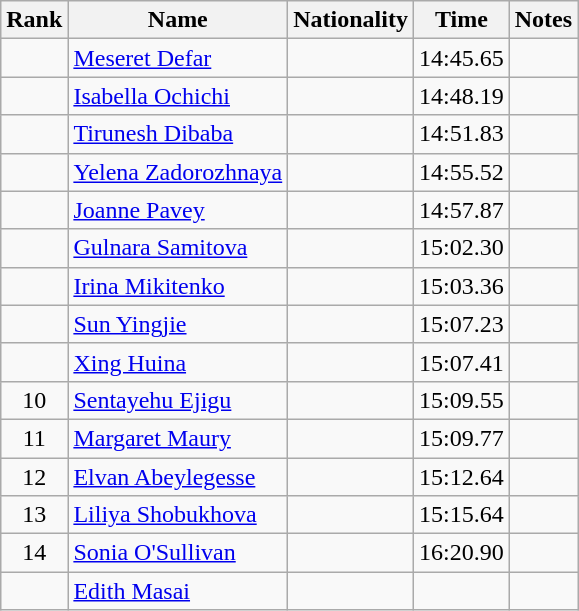<table class="wikitable sortable" style="text-align:center">
<tr>
<th>Rank</th>
<th>Name</th>
<th>Nationality</th>
<th>Time</th>
<th>Notes</th>
</tr>
<tr>
<td></td>
<td align=left><a href='#'>Meseret Defar</a></td>
<td align=left></td>
<td>14:45.65</td>
<td></td>
</tr>
<tr>
<td></td>
<td align=left><a href='#'>Isabella Ochichi</a></td>
<td align=left></td>
<td>14:48.19</td>
<td></td>
</tr>
<tr>
<td></td>
<td align=left><a href='#'>Tirunesh Dibaba</a></td>
<td align=left></td>
<td>14:51.83</td>
<td></td>
</tr>
<tr>
<td></td>
<td align=left><a href='#'>Yelena Zadorozhnaya</a></td>
<td align=left></td>
<td>14:55.52</td>
<td></td>
</tr>
<tr>
<td></td>
<td align=left><a href='#'>Joanne Pavey</a></td>
<td align=left></td>
<td>14:57.87</td>
<td></td>
</tr>
<tr>
<td></td>
<td align=left><a href='#'>Gulnara Samitova</a></td>
<td align=left></td>
<td>15:02.30</td>
<td></td>
</tr>
<tr>
<td></td>
<td align=left><a href='#'>Irina Mikitenko</a></td>
<td align=left></td>
<td>15:03.36</td>
<td></td>
</tr>
<tr>
<td></td>
<td align=left><a href='#'>Sun Yingjie</a></td>
<td align=left></td>
<td>15:07.23</td>
<td></td>
</tr>
<tr>
<td></td>
<td align=left><a href='#'>Xing Huina</a></td>
<td align=left></td>
<td>15:07.41</td>
<td></td>
</tr>
<tr>
<td>10</td>
<td align=left><a href='#'>Sentayehu Ejigu</a></td>
<td align=left></td>
<td>15:09.55</td>
<td></td>
</tr>
<tr>
<td>11</td>
<td align=left><a href='#'>Margaret Maury</a></td>
<td align=left></td>
<td>15:09.77</td>
<td></td>
</tr>
<tr>
<td>12</td>
<td align=left><a href='#'>Elvan Abeylegesse</a></td>
<td align=left></td>
<td>15:12.64</td>
<td></td>
</tr>
<tr>
<td>13</td>
<td align=left><a href='#'>Liliya Shobukhova</a></td>
<td align=left></td>
<td>15:15.64</td>
<td></td>
</tr>
<tr>
<td>14</td>
<td align=left><a href='#'>Sonia O'Sullivan</a></td>
<td align=left></td>
<td>16:20.90</td>
<td></td>
</tr>
<tr>
<td></td>
<td align=left><a href='#'>Edith Masai</a></td>
<td align=left></td>
<td></td>
<td></td>
</tr>
</table>
